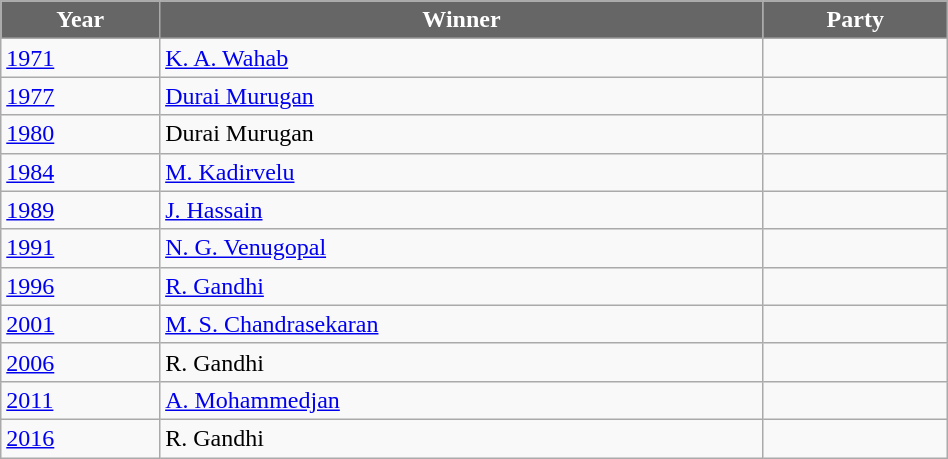<table class="wikitable" width="50%">
<tr>
<th style="background-color:#666666; color:white">Year</th>
<th style="background-color:#666666; color:white">Winner</th>
<th style="background-color:#666666; color:white" colspan="2">Party</th>
</tr>
<tr>
<td><a href='#'>1971</a></td>
<td><a href='#'>K. A. Wahab</a></td>
<td></td>
</tr>
<tr>
<td><a href='#'>1977</a></td>
<td><a href='#'>Durai Murugan</a></td>
<td></td>
</tr>
<tr>
<td><a href='#'>1980</a></td>
<td>Durai Murugan</td>
<td></td>
</tr>
<tr>
<td><a href='#'>1984</a></td>
<td><a href='#'>M. Kadirvelu</a></td>
<td></td>
</tr>
<tr>
<td><a href='#'>1989</a></td>
<td><a href='#'>J. Hassain</a></td>
<td></td>
</tr>
<tr>
<td><a href='#'>1991</a></td>
<td><a href='#'>N. G. Venugopal</a></td>
<td></td>
</tr>
<tr>
<td><a href='#'>1996</a></td>
<td><a href='#'>R. Gandhi</a></td>
<td></td>
</tr>
<tr>
<td><a href='#'>2001</a></td>
<td><a href='#'>M. S. Chandrasekaran</a></td>
<td></td>
</tr>
<tr>
<td><a href='#'>2006</a></td>
<td>R. Gandhi</td>
<td></td>
</tr>
<tr>
<td><a href='#'>2011</a></td>
<td><a href='#'>A. Mohammedjan</a></td>
<td></td>
</tr>
<tr>
<td><a href='#'>2016</a></td>
<td>R. Gandhi</td>
<td></td>
</tr>
</table>
